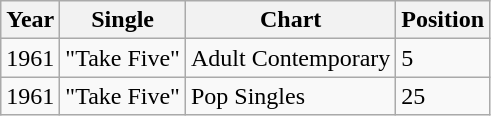<table class="wikitable">
<tr>
<th align="left">Year</th>
<th align="left">Single</th>
<th align="left">Chart</th>
<th align="left">Position</th>
</tr>
<tr>
<td align="left">1961</td>
<td align="left">"Take Five"</td>
<td align="left">Adult Contemporary</td>
<td align="left">5</td>
</tr>
<tr>
<td align="left">1961</td>
<td align="left">"Take Five"</td>
<td align="left">Pop Singles</td>
<td align="left">25</td>
</tr>
</table>
